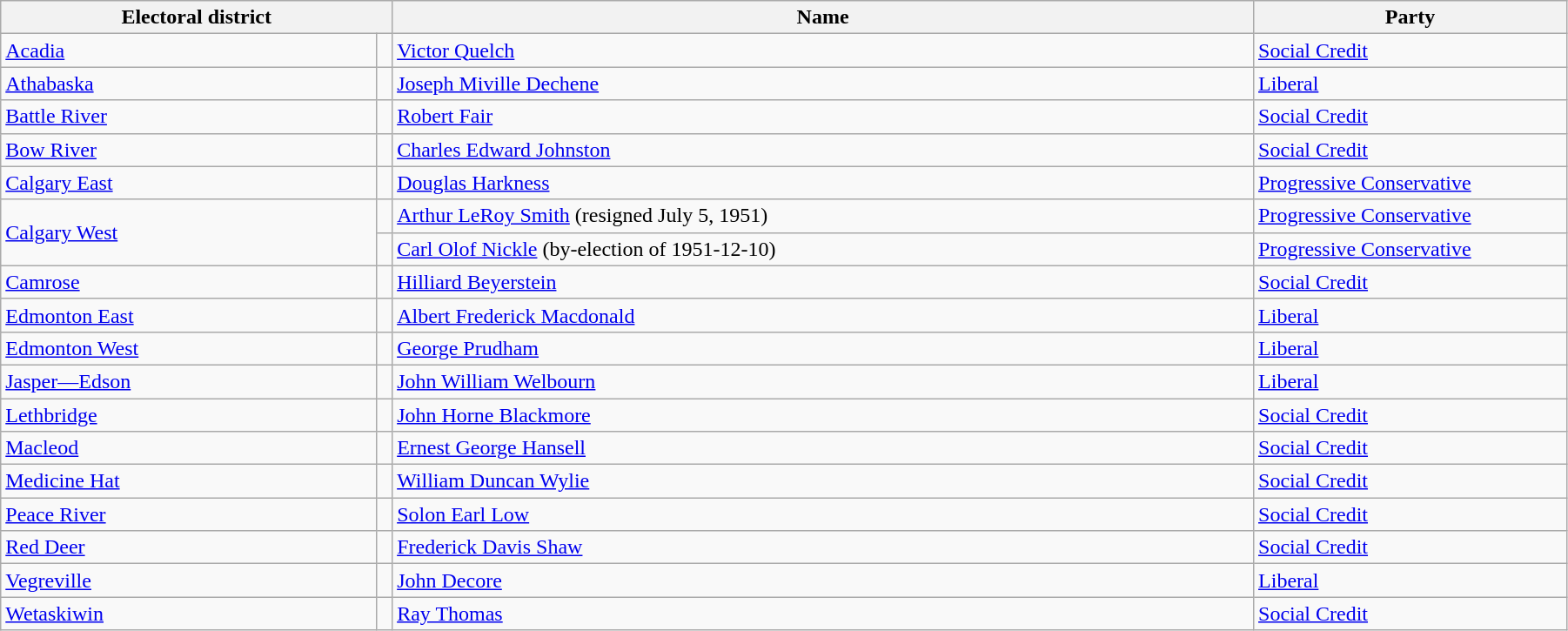<table class="wikitable" width=95%>
<tr>
<th colspan=2 width=25%>Electoral district</th>
<th>Name</th>
<th width=20%>Party</th>
</tr>
<tr>
<td width=24%><a href='#'>Acadia</a></td>
<td></td>
<td><a href='#'>Victor Quelch</a></td>
<td><a href='#'>Social Credit</a></td>
</tr>
<tr>
<td><a href='#'>Athabaska</a></td>
<td></td>
<td><a href='#'>Joseph Miville Dechene</a></td>
<td><a href='#'>Liberal</a></td>
</tr>
<tr>
<td><a href='#'>Battle River</a></td>
<td></td>
<td><a href='#'>Robert Fair</a></td>
<td><a href='#'>Social Credit</a></td>
</tr>
<tr>
<td><a href='#'>Bow River</a></td>
<td></td>
<td><a href='#'>Charles Edward Johnston</a></td>
<td><a href='#'>Social Credit</a></td>
</tr>
<tr>
<td><a href='#'>Calgary East</a></td>
<td></td>
<td><a href='#'>Douglas Harkness</a></td>
<td><a href='#'>Progressive Conservative</a></td>
</tr>
<tr>
<td rowspan=2><a href='#'>Calgary West</a></td>
<td></td>
<td><a href='#'>Arthur LeRoy Smith</a> (resigned July 5, 1951)</td>
<td><a href='#'>Progressive Conservative</a></td>
</tr>
<tr>
<td></td>
<td><a href='#'>Carl Olof Nickle</a> (by-election of 1951-12-10)</td>
<td><a href='#'>Progressive Conservative</a></td>
</tr>
<tr>
<td><a href='#'>Camrose</a></td>
<td></td>
<td><a href='#'>Hilliard Beyerstein</a></td>
<td><a href='#'>Social Credit</a></td>
</tr>
<tr>
<td><a href='#'>Edmonton East</a></td>
<td></td>
<td><a href='#'>Albert Frederick Macdonald</a></td>
<td><a href='#'>Liberal</a></td>
</tr>
<tr>
<td><a href='#'>Edmonton West</a></td>
<td></td>
<td><a href='#'>George Prudham</a></td>
<td><a href='#'>Liberal</a></td>
</tr>
<tr>
<td><a href='#'>Jasper—Edson</a></td>
<td></td>
<td><a href='#'>John William Welbourn</a></td>
<td><a href='#'>Liberal</a></td>
</tr>
<tr>
<td><a href='#'>Lethbridge</a></td>
<td></td>
<td><a href='#'>John Horne Blackmore</a></td>
<td><a href='#'>Social Credit</a></td>
</tr>
<tr>
<td><a href='#'>Macleod</a></td>
<td></td>
<td><a href='#'>Ernest George Hansell</a></td>
<td><a href='#'>Social Credit</a></td>
</tr>
<tr>
<td><a href='#'>Medicine Hat</a></td>
<td></td>
<td><a href='#'>William Duncan Wylie</a></td>
<td><a href='#'>Social Credit</a></td>
</tr>
<tr>
<td><a href='#'>Peace River</a></td>
<td></td>
<td><a href='#'>Solon Earl Low</a></td>
<td><a href='#'>Social Credit</a></td>
</tr>
<tr>
<td><a href='#'>Red Deer</a></td>
<td></td>
<td><a href='#'>Frederick Davis Shaw</a></td>
<td><a href='#'>Social Credit</a></td>
</tr>
<tr>
<td><a href='#'>Vegreville</a></td>
<td></td>
<td><a href='#'>John Decore</a></td>
<td><a href='#'>Liberal</a></td>
</tr>
<tr>
<td><a href='#'>Wetaskiwin</a></td>
<td></td>
<td><a href='#'>Ray Thomas</a></td>
<td><a href='#'>Social Credit</a></td>
</tr>
</table>
